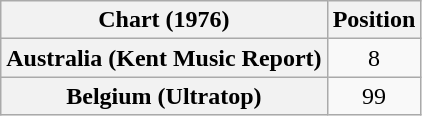<table class="wikitable plainrowheaders" style="text-align:center">
<tr>
<th>Chart (1976)</th>
<th>Position</th>
</tr>
<tr>
<th scope="row">Australia (Kent Music Report)</th>
<td>8</td>
</tr>
<tr>
<th scope="row">Belgium (Ultratop)</th>
<td>99</td>
</tr>
</table>
